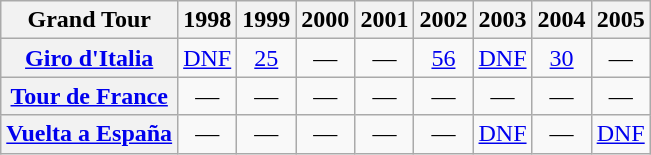<table class="wikitable plainrowheaders">
<tr>
<th>Grand Tour</th>
<th scope="col">1998</th>
<th scope="col">1999</th>
<th scope="col">2000</th>
<th scope="col">2001</th>
<th scope="col">2002</th>
<th scope="col">2003</th>
<th scope="col">2004</th>
<th scope="col">2005</th>
</tr>
<tr style="text-align:center;">
<th scope="row"> <a href='#'>Giro d'Italia</a></th>
<td style="text-align:center;"><a href='#'>DNF</a></td>
<td style="text-align:center;"><a href='#'>25</a></td>
<td>—</td>
<td>—</td>
<td style="text-align:center;"><a href='#'>56</a></td>
<td style="text-align:center;"><a href='#'>DNF</a></td>
<td style="text-align:center;"><a href='#'>30</a></td>
<td>—</td>
</tr>
<tr style="text-align:center;">
<th scope="row"> <a href='#'>Tour de France</a></th>
<td>—</td>
<td>—</td>
<td>—</td>
<td>—</td>
<td>—</td>
<td>—</td>
<td>—</td>
<td>—</td>
</tr>
<tr style="text-align:center;">
<th scope="row"> <a href='#'>Vuelta a España</a></th>
<td>—</td>
<td>—</td>
<td>—</td>
<td>—</td>
<td>—</td>
<td style="text-align:center;"><a href='#'>DNF</a></td>
<td>—</td>
<td style="text-align:center;"><a href='#'>DNF</a></td>
</tr>
</table>
